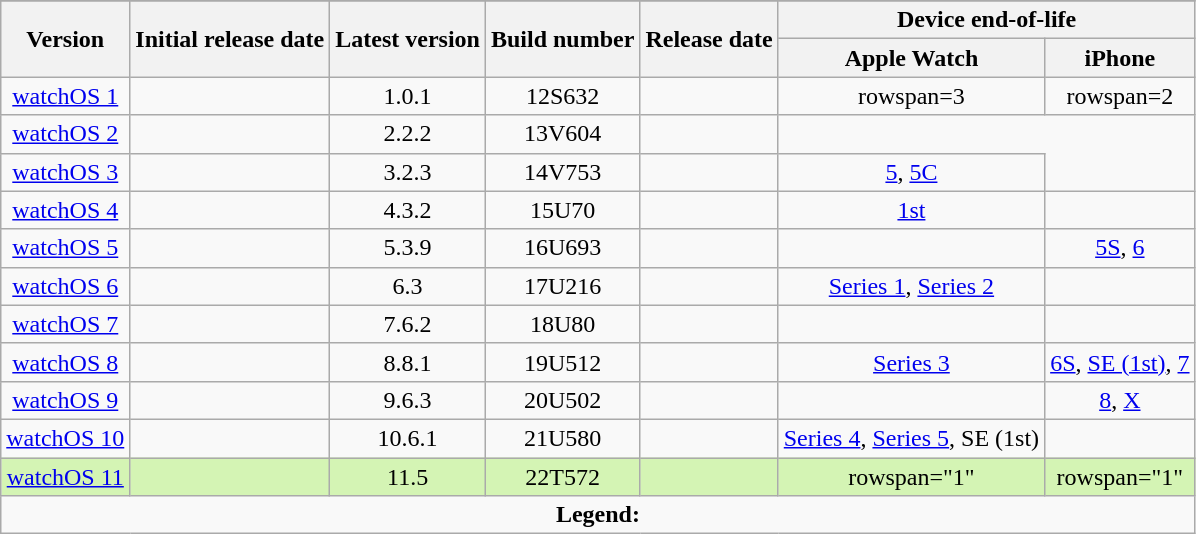<table class=wikitable style="text-align:center;">
<tr>
</tr>
<tr>
<th rowspan=2>Version</th>
<th rowspan=2>Initial release date</th>
<th rowspan=2>Latest version</th>
<th rowspan=2>Build number</th>
<th rowspan=2>Release date</th>
<th colspan=3>Device end-of-life</th>
</tr>
<tr>
<th>Apple Watch</th>
<th>iPhone</th>
</tr>
<tr>
<td><a href='#'>watchOS 1</a></td>
<td></td>
<td>1.0.1</td>
<td>12S632</td>
<td></td>
<td>rowspan=3 </td>
<td>rowspan=2 </td>
</tr>
<tr>
<td><a href='#'>watchOS 2</a></td>
<td></td>
<td>2.2.2</td>
<td>13V604</td>
<td></td>
</tr>
<tr>
<td><a href='#'>watchOS 3</a></td>
<td></td>
<td>3.2.3</td>
<td>14V753</td>
<td></td>
<td><a href='#'>5</a>, <a href='#'>5C</a></td>
</tr>
<tr>
<td><a href='#'>watchOS 4</a></td>
<td></td>
<td>4.3.2</td>
<td>15U70</td>
<td></td>
<td><a href='#'>1st</a></td>
<td></td>
</tr>
<tr>
<td><a href='#'>watchOS 5</a></td>
<td></td>
<td>5.3.9</td>
<td>16U693</td>
<td></td>
<td></td>
<td><a href='#'>5S</a>, <a href='#'>6</a></td>
</tr>
<tr>
<td><a href='#'>watchOS 6</a></td>
<td></td>
<td>6.3</td>
<td>17U216</td>
<td></td>
<td><a href='#'>Series 1</a>, <a href='#'>Series 2</a></td>
<td></td>
</tr>
<tr>
<td><a href='#'>watchOS 7</a></td>
<td></td>
<td>7.6.2</td>
<td>18U80</td>
<td></td>
<td></td>
<td></td>
</tr>
<tr>
<td><a href='#'>watchOS 8</a></td>
<td></td>
<td>8.8.1</td>
<td>19U512</td>
<td></td>
<td><a href='#'>Series 3</a></td>
<td><a href='#'>6S</a>, <a href='#'>SE (1st)</a>, <a href='#'>7</a></td>
</tr>
<tr>
<td><a href='#'>watchOS 9</a></td>
<td></td>
<td>9.6.3</td>
<td>20U502</td>
<td></td>
<td></td>
<td><a href='#'>8</a>, <a href='#'>X</a></td>
</tr>
<tr>
<td><a href='#'>watchOS 10</a></td>
<td></td>
<td>10.6.1</td>
<td>21U580</td>
<td></td>
<td><a href='#'>Series 4</a>, <a href='#'>Series 5</a>, SE (1st)</td>
<td></td>
</tr>
<tr style="background:#d4f4b4">
<td rowspan="1"><a href='#'>watchOS 11</a></td>
<td rowspan="1"></td>
<td>11.5</td>
<td>22T572</td>
<td> </td>
<td>rowspan="1" </td>
<td>rowspan="1" </td>
</tr>
<tr>
<td colspan="7"><strong>Legend:</strong>    </td>
</tr>
</table>
